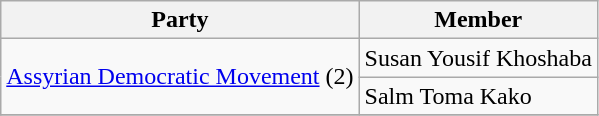<table class=wikitable>
<tr>
<th>Party</th>
<th>Member</th>
</tr>
<tr>
<td rowspan=2><a href='#'>Assyrian Democratic Movement</a> (2)</td>
<td>Susan Yousif Khoshaba</td>
</tr>
<tr>
<td>Salm Toma Kako</td>
</tr>
<tr>
</tr>
</table>
